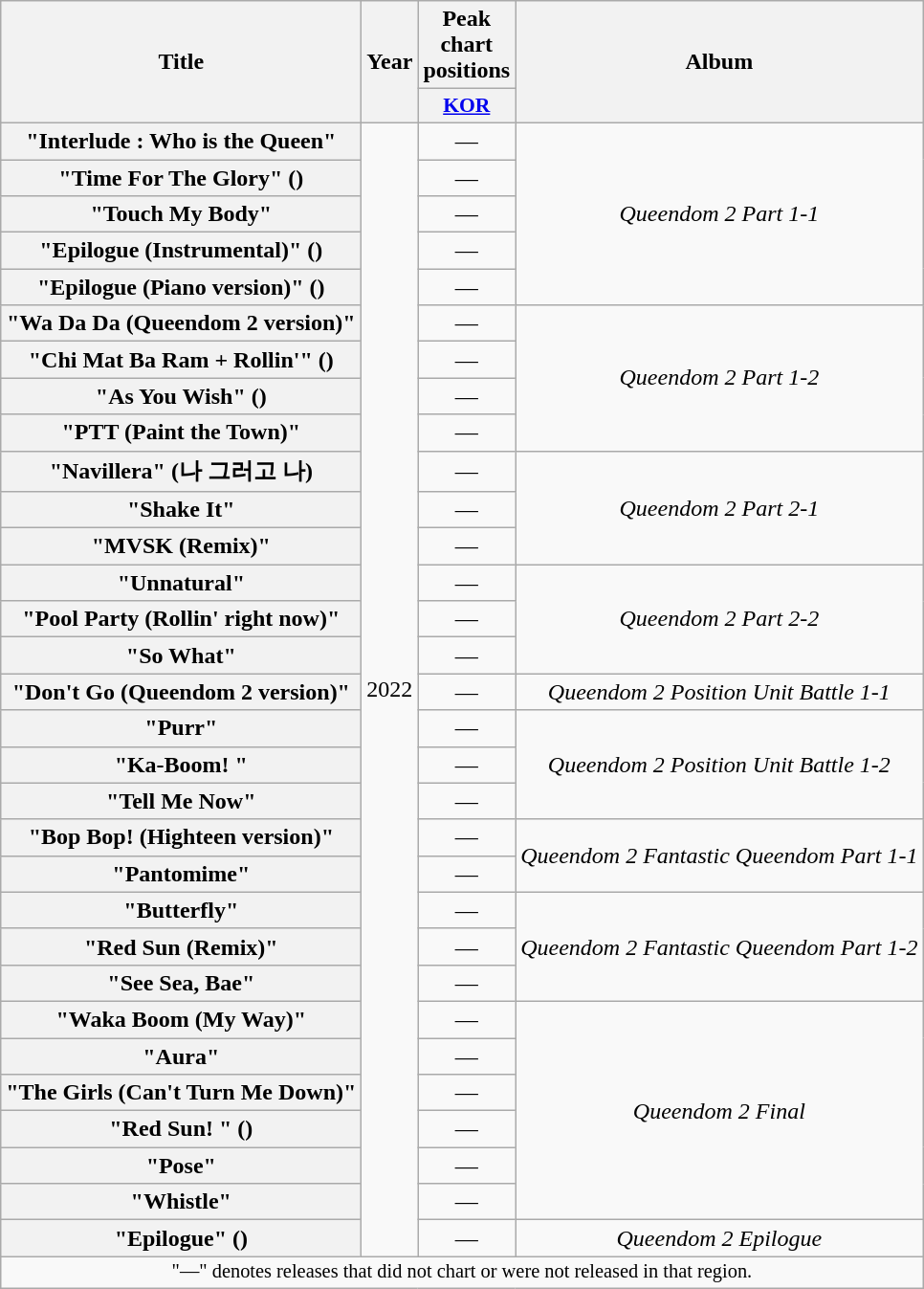<table class="wikitable plainrowheaders" style="text-align:center">
<tr>
<th scope="col" rowspan="2">Title</th>
<th scope="col" rowspan="2">Year</th>
<th scope="col">Peak chart positions</th>
<th scope="col" rowspan="2">Album</th>
</tr>
<tr>
<th scope="col" style="width:2.5em;font-size:90%"><a href='#'>KOR</a></th>
</tr>
<tr>
<th scope="row">"Interlude : Who is the Queen"</th>
<td rowspan="31">2022</td>
<td>—</td>
<td rowspan="5"><em>Queendom 2 Part 1-1</em></td>
</tr>
<tr>
<th scope="row">"Time For The Glory" ()<br></th>
<td>—</td>
</tr>
<tr>
<th scope="row">"Touch My Body"<br></th>
<td>—</td>
</tr>
<tr>
<th scope="row">"Epilogue (Instrumental)" ()</th>
<td>—</td>
</tr>
<tr>
<th scope="row">"Epilogue (Piano version)" ()</th>
<td>—</td>
</tr>
<tr>
<th scope="row">"Wa Da Da (Queendom 2 version)"<br></th>
<td>—</td>
<td rowspan="4"><em>Queendom 2 Part 1-2</em></td>
</tr>
<tr>
<th scope="row">"Chi Mat Ba Ram + Rollin'" ()<br></th>
<td>—</td>
</tr>
<tr>
<th scope="row">"As You Wish" ()<br></th>
<td>—</td>
</tr>
<tr>
<th scope="row">"PTT (Paint the Town)"<br></th>
<td>—</td>
</tr>
<tr>
<th scope="row">"Navillera" (나 그러고 나)<br></th>
<td>—</td>
<td rowspan="3"><em>Queendom 2 Part 2-1</em></td>
</tr>
<tr>
<th scope="row">"Shake It"<br></th>
<td>—</td>
</tr>
<tr>
<th scope="row">"MVSK (Remix)"<br></th>
<td>—</td>
</tr>
<tr>
<th scope="row">"Unnatural"<br></th>
<td>—</td>
<td rowspan="3"><em>Queendom 2 Part 2-2</em></td>
</tr>
<tr>
<th scope="row">"Pool Party (Rollin' right now)"<br></th>
<td>—</td>
</tr>
<tr>
<th scope="row">"So What"<br></th>
<td>—</td>
</tr>
<tr>
<th scope="row">"Don't Go (Queendom 2 version)"<br></th>
<td>—</td>
<td><em>Queendom 2 Position Unit Battle 1-1</em></td>
</tr>
<tr>
<th scope="row">"Purr"<br></th>
<td>—</td>
<td rowspan="3"><em>Queendom 2 Position Unit Battle 1-2</em></td>
</tr>
<tr>
<th scope="row">"Ka-Boom! "<br></th>
<td>—</td>
</tr>
<tr>
<th scope="row">"Tell Me Now"<br></th>
<td>—</td>
</tr>
<tr>
<th scope="row">"Bop Bop! (Highteen version)"<br></th>
<td>—</td>
<td rowspan="2"><em>Queendom 2 Fantastic Queendom Part 1-1</em></td>
</tr>
<tr>
<th scope="row">"Pantomime"<br></th>
<td>—</td>
</tr>
<tr>
<th scope="row">"Butterfly"<br></th>
<td>—</td>
<td rowspan="3"><em>Queendom 2 Fantastic Queendom Part 1-2</em></td>
</tr>
<tr>
<th scope="row">"Red Sun (Remix)"<br></th>
<td>—</td>
</tr>
<tr>
<th scope="row">"See Sea, Bae"<br></th>
<td>—</td>
</tr>
<tr>
<th scope="row">"Waka Boom (My Way)"<br></th>
<td>—</td>
<td rowspan="6"><em>Queendom 2 Final</em></td>
</tr>
<tr>
<th scope="row">"Aura"<br></th>
<td>—</td>
</tr>
<tr>
<th scope="row">"The Girls (Can't Turn Me Down)"<br></th>
<td>—</td>
</tr>
<tr>
<th scope="row">"Red Sun! " ()<br></th>
<td>—</td>
</tr>
<tr>
<th scope="row">"Pose"<br></th>
<td>—</td>
</tr>
<tr>
<th scope="row">"Whistle"<br></th>
<td>—</td>
</tr>
<tr>
<th scope="row">"Epilogue" ()</th>
<td>—</td>
<td><em>Queendom 2 Epilogue</em></td>
</tr>
<tr>
<td colspan="4" style="font-size:85%">"—" denotes releases that did not chart or were not released in that region.</td>
</tr>
</table>
